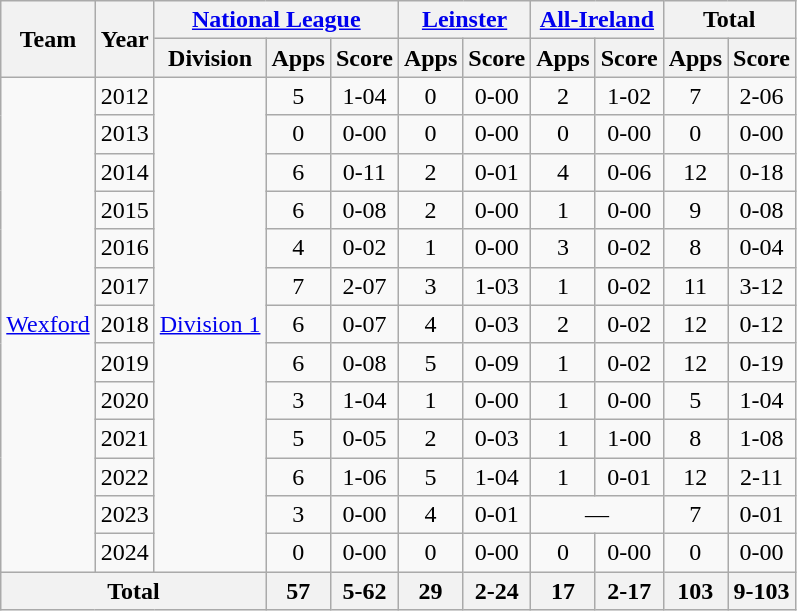<table class="wikitable" style="text-align:center">
<tr>
<th rowspan="2">Team</th>
<th rowspan="2">Year</th>
<th colspan="3"><a href='#'>National League</a></th>
<th colspan="2"><a href='#'>Leinster</a></th>
<th colspan="2"><a href='#'>All-Ireland</a></th>
<th colspan="2">Total</th>
</tr>
<tr>
<th>Division</th>
<th>Apps</th>
<th>Score</th>
<th>Apps</th>
<th>Score</th>
<th>Apps</th>
<th>Score</th>
<th>Apps</th>
<th>Score</th>
</tr>
<tr>
<td rowspan="13"><a href='#'>Wexford</a></td>
<td>2012</td>
<td rowspan="13"><a href='#'>Division 1</a></td>
<td>5</td>
<td>1-04</td>
<td>0</td>
<td>0-00</td>
<td>2</td>
<td>1-02</td>
<td>7</td>
<td>2-06</td>
</tr>
<tr>
<td>2013</td>
<td>0</td>
<td>0-00</td>
<td>0</td>
<td>0-00</td>
<td>0</td>
<td>0-00</td>
<td>0</td>
<td>0-00</td>
</tr>
<tr>
<td>2014</td>
<td>6</td>
<td>0-11</td>
<td>2</td>
<td>0-01</td>
<td>4</td>
<td>0-06</td>
<td>12</td>
<td>0-18</td>
</tr>
<tr>
<td>2015</td>
<td>6</td>
<td>0-08</td>
<td>2</td>
<td>0-00</td>
<td>1</td>
<td>0-00</td>
<td>9</td>
<td>0-08</td>
</tr>
<tr>
<td>2016</td>
<td>4</td>
<td>0-02</td>
<td>1</td>
<td>0-00</td>
<td>3</td>
<td>0-02</td>
<td>8</td>
<td>0-04</td>
</tr>
<tr>
<td>2017</td>
<td>7</td>
<td>2-07</td>
<td>3</td>
<td>1-03</td>
<td>1</td>
<td>0-02</td>
<td>11</td>
<td>3-12</td>
</tr>
<tr>
<td>2018</td>
<td>6</td>
<td>0-07</td>
<td>4</td>
<td>0-03</td>
<td>2</td>
<td>0-02</td>
<td>12</td>
<td>0-12</td>
</tr>
<tr>
<td>2019</td>
<td>6</td>
<td>0-08</td>
<td>5</td>
<td>0-09</td>
<td>1</td>
<td>0-02</td>
<td>12</td>
<td>0-19</td>
</tr>
<tr>
<td>2020</td>
<td>3</td>
<td>1-04</td>
<td>1</td>
<td>0-00</td>
<td>1</td>
<td>0-00</td>
<td>5</td>
<td>1-04</td>
</tr>
<tr>
<td>2021</td>
<td>5</td>
<td>0-05</td>
<td>2</td>
<td>0-03</td>
<td>1</td>
<td>1-00</td>
<td>8</td>
<td>1-08</td>
</tr>
<tr>
<td>2022</td>
<td>6</td>
<td>1-06</td>
<td>5</td>
<td>1-04</td>
<td>1</td>
<td>0-01</td>
<td>12</td>
<td>2-11</td>
</tr>
<tr>
<td>2023</td>
<td>3</td>
<td>0-00</td>
<td>4</td>
<td>0-01</td>
<td colspan=2>—</td>
<td>7</td>
<td>0-01</td>
</tr>
<tr>
<td>2024</td>
<td>0</td>
<td>0-00</td>
<td>0</td>
<td>0-00</td>
<td>0</td>
<td>0-00</td>
<td>0</td>
<td>0-00</td>
</tr>
<tr>
<th colspan="3">Total</th>
<th>57</th>
<th>5-62</th>
<th>29</th>
<th>2-24</th>
<th>17</th>
<th>2-17</th>
<th>103</th>
<th>9-103</th>
</tr>
</table>
